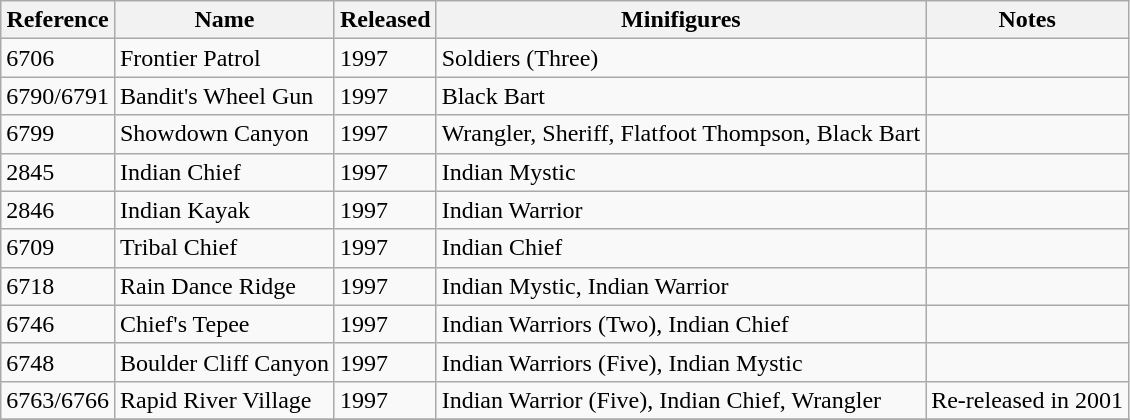<table class="wikitable">
<tr>
<th>Reference</th>
<th>Name</th>
<th>Released</th>
<th>Minifigures</th>
<th>Notes</th>
</tr>
<tr>
<td>6706</td>
<td>Frontier Patrol</td>
<td>1997</td>
<td>Soldiers (Three)</td>
<td></td>
</tr>
<tr>
<td>6790/6791</td>
<td>Bandit's Wheel Gun</td>
<td>1997</td>
<td>Black Bart</td>
<td></td>
</tr>
<tr>
<td>6799</td>
<td>Showdown Canyon</td>
<td>1997</td>
<td>Wrangler, Sheriff, Flatfoot Thompson, Black Bart</td>
<td></td>
</tr>
<tr>
<td>2845</td>
<td>Indian Chief</td>
<td>1997</td>
<td>Indian Mystic</td>
<td></td>
</tr>
<tr>
<td>2846</td>
<td>Indian Kayak</td>
<td>1997</td>
<td>Indian Warrior</td>
<td></td>
</tr>
<tr>
<td>6709</td>
<td>Tribal Chief</td>
<td>1997</td>
<td>Indian Chief</td>
<td></td>
</tr>
<tr>
<td>6718</td>
<td>Rain Dance Ridge</td>
<td>1997</td>
<td>Indian Mystic, Indian Warrior</td>
<td></td>
</tr>
<tr>
<td>6746</td>
<td>Chief's Tepee</td>
<td>1997</td>
<td>Indian Warriors (Two), Indian Chief</td>
<td></td>
</tr>
<tr>
<td>6748</td>
<td>Boulder Cliff Canyon</td>
<td>1997</td>
<td>Indian Warriors (Five), Indian Mystic</td>
<td></td>
</tr>
<tr>
<td>6763/6766</td>
<td>Rapid River Village</td>
<td>1997</td>
<td>Indian Warrior (Five), Indian Chief, Wrangler</td>
<td>Re-released in 2001</td>
</tr>
<tr>
</tr>
</table>
